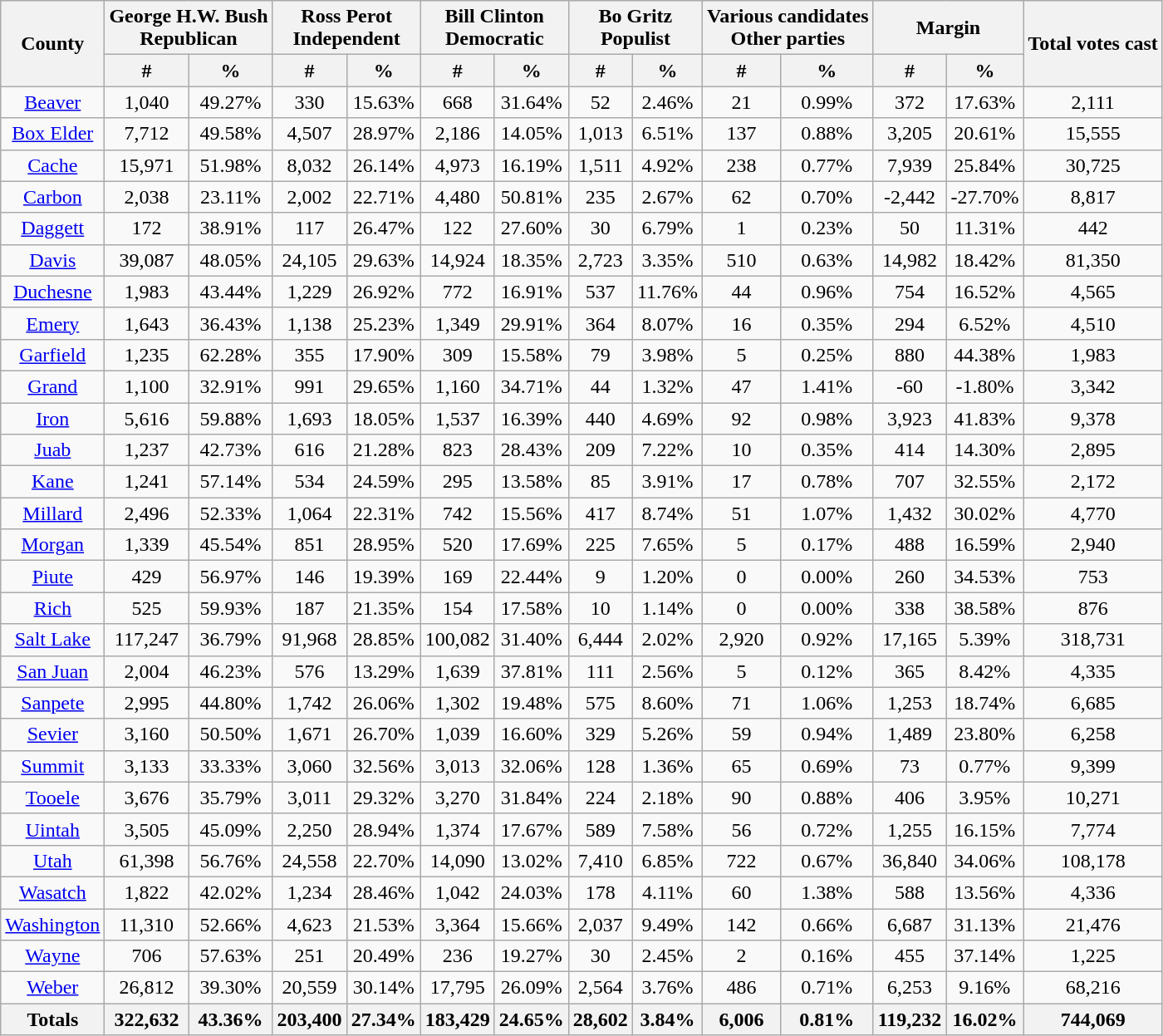<table class="wikitable sortable" style="text-align:center">
<tr>
<th style="text-align:center;" rowspan="2">County</th>
<th style="text-align:center;" colspan="2">George H.W. Bush<br>Republican</th>
<th style="text-align:center;" colspan="2">Ross Perot<br>Independent</th>
<th style="text-align:center;" colspan="2">Bill Clinton<br>Democratic</th>
<th style="text-align:center;" colspan="2">Bo Gritz<br>Populist</th>
<th style="text-align:center;" colspan="2">Various candidates<br>Other parties</th>
<th style="text-align:center;" colspan="2">Margin</th>
<th style="text-align:center;" rowspan="2">Total votes cast</th>
</tr>
<tr>
<th style="text-align:center;" data-sort-type="number">#</th>
<th style="text-align:center;" data-sort-type="number">%</th>
<th style="text-align:center;" data-sort-type="number">#</th>
<th style="text-align:center;" data-sort-type="number">%</th>
<th style="text-align:center;" data-sort-type="number">#</th>
<th style="text-align:center;" data-sort-type="number">%</th>
<th style="text-align:center;" data-sort-type="number">#</th>
<th style="text-align:center;" data-sort-type="number">%</th>
<th style="text-align:center;" data-sort-type="number">#</th>
<th style="text-align:center;" data-sort-type="number">%</th>
<th style="text-align:center;" data-sort-type="number">#</th>
<th style="text-align:center;" data-sort-type="number">%</th>
</tr>
<tr style="text-align:center;">
<td><a href='#'>Beaver</a></td>
<td>1,040</td>
<td>49.27%</td>
<td>330</td>
<td>15.63%</td>
<td>668</td>
<td>31.64%</td>
<td>52</td>
<td>2.46%</td>
<td>21</td>
<td>0.99%</td>
<td>372</td>
<td>17.63%</td>
<td>2,111</td>
</tr>
<tr style="text-align:center;">
<td><a href='#'>Box Elder</a></td>
<td>7,712</td>
<td>49.58%</td>
<td>4,507</td>
<td>28.97%</td>
<td>2,186</td>
<td>14.05%</td>
<td>1,013</td>
<td>6.51%</td>
<td>137</td>
<td>0.88%</td>
<td>3,205</td>
<td>20.61%</td>
<td>15,555</td>
</tr>
<tr style="text-align:center;">
<td><a href='#'>Cache</a></td>
<td>15,971</td>
<td>51.98%</td>
<td>8,032</td>
<td>26.14%</td>
<td>4,973</td>
<td>16.19%</td>
<td>1,511</td>
<td>4.92%</td>
<td>238</td>
<td>0.77%</td>
<td>7,939</td>
<td>25.84%</td>
<td>30,725</td>
</tr>
<tr style="text-align:center;">
<td><a href='#'>Carbon</a></td>
<td>2,038</td>
<td>23.11%</td>
<td>2,002</td>
<td>22.71%</td>
<td>4,480</td>
<td>50.81%</td>
<td>235</td>
<td>2.67%</td>
<td>62</td>
<td>0.70%</td>
<td>-2,442</td>
<td>-27.70%</td>
<td>8,817</td>
</tr>
<tr style="text-align:center;">
<td><a href='#'>Daggett</a></td>
<td>172</td>
<td>38.91%</td>
<td>117</td>
<td>26.47%</td>
<td>122</td>
<td>27.60%</td>
<td>30</td>
<td>6.79%</td>
<td>1</td>
<td>0.23%</td>
<td>50</td>
<td>11.31%</td>
<td>442</td>
</tr>
<tr style="text-align:center;">
<td><a href='#'>Davis</a></td>
<td>39,087</td>
<td>48.05%</td>
<td>24,105</td>
<td>29.63%</td>
<td>14,924</td>
<td>18.35%</td>
<td>2,723</td>
<td>3.35%</td>
<td>510</td>
<td>0.63%</td>
<td>14,982</td>
<td>18.42%</td>
<td>81,350</td>
</tr>
<tr style="text-align:center;">
<td><a href='#'>Duchesne</a></td>
<td>1,983</td>
<td>43.44%</td>
<td>1,229</td>
<td>26.92%</td>
<td>772</td>
<td>16.91%</td>
<td>537</td>
<td>11.76%</td>
<td>44</td>
<td>0.96%</td>
<td>754</td>
<td>16.52%</td>
<td>4,565</td>
</tr>
<tr style="text-align:center;">
<td><a href='#'>Emery</a></td>
<td>1,643</td>
<td>36.43%</td>
<td>1,138</td>
<td>25.23%</td>
<td>1,349</td>
<td>29.91%</td>
<td>364</td>
<td>8.07%</td>
<td>16</td>
<td>0.35%</td>
<td>294</td>
<td>6.52%</td>
<td>4,510</td>
</tr>
<tr style="text-align:center;">
<td><a href='#'>Garfield</a></td>
<td>1,235</td>
<td>62.28%</td>
<td>355</td>
<td>17.90%</td>
<td>309</td>
<td>15.58%</td>
<td>79</td>
<td>3.98%</td>
<td>5</td>
<td>0.25%</td>
<td>880</td>
<td>44.38%</td>
<td>1,983</td>
</tr>
<tr style="text-align:center;">
<td><a href='#'>Grand</a></td>
<td>1,100</td>
<td>32.91%</td>
<td>991</td>
<td>29.65%</td>
<td>1,160</td>
<td>34.71%</td>
<td>44</td>
<td>1.32%</td>
<td>47</td>
<td>1.41%</td>
<td>-60</td>
<td>-1.80%</td>
<td>3,342</td>
</tr>
<tr style="text-align:center;">
<td><a href='#'>Iron</a></td>
<td>5,616</td>
<td>59.88%</td>
<td>1,693</td>
<td>18.05%</td>
<td>1,537</td>
<td>16.39%</td>
<td>440</td>
<td>4.69%</td>
<td>92</td>
<td>0.98%</td>
<td>3,923</td>
<td>41.83%</td>
<td>9,378</td>
</tr>
<tr style="text-align:center;">
<td><a href='#'>Juab</a></td>
<td>1,237</td>
<td>42.73%</td>
<td>616</td>
<td>21.28%</td>
<td>823</td>
<td>28.43%</td>
<td>209</td>
<td>7.22%</td>
<td>10</td>
<td>0.35%</td>
<td>414</td>
<td>14.30%</td>
<td>2,895</td>
</tr>
<tr style="text-align:center;">
<td><a href='#'>Kane</a></td>
<td>1,241</td>
<td>57.14%</td>
<td>534</td>
<td>24.59%</td>
<td>295</td>
<td>13.58%</td>
<td>85</td>
<td>3.91%</td>
<td>17</td>
<td>0.78%</td>
<td>707</td>
<td>32.55%</td>
<td>2,172</td>
</tr>
<tr style="text-align:center;">
<td><a href='#'>Millard</a></td>
<td>2,496</td>
<td>52.33%</td>
<td>1,064</td>
<td>22.31%</td>
<td>742</td>
<td>15.56%</td>
<td>417</td>
<td>8.74%</td>
<td>51</td>
<td>1.07%</td>
<td>1,432</td>
<td>30.02%</td>
<td>4,770</td>
</tr>
<tr style="text-align:center;">
<td><a href='#'>Morgan</a></td>
<td>1,339</td>
<td>45.54%</td>
<td>851</td>
<td>28.95%</td>
<td>520</td>
<td>17.69%</td>
<td>225</td>
<td>7.65%</td>
<td>5</td>
<td>0.17%</td>
<td>488</td>
<td>16.59%</td>
<td>2,940</td>
</tr>
<tr style="text-align:center;">
<td><a href='#'>Piute</a></td>
<td>429</td>
<td>56.97%</td>
<td>146</td>
<td>19.39%</td>
<td>169</td>
<td>22.44%</td>
<td>9</td>
<td>1.20%</td>
<td>0</td>
<td>0.00%</td>
<td>260</td>
<td>34.53%</td>
<td>753</td>
</tr>
<tr style="text-align:center;">
<td><a href='#'>Rich</a></td>
<td>525</td>
<td>59.93%</td>
<td>187</td>
<td>21.35%</td>
<td>154</td>
<td>17.58%</td>
<td>10</td>
<td>1.14%</td>
<td>0</td>
<td>0.00%</td>
<td>338</td>
<td>38.58%</td>
<td>876</td>
</tr>
<tr style="text-align:center;">
<td><a href='#'>Salt Lake</a></td>
<td>117,247</td>
<td>36.79%</td>
<td>91,968</td>
<td>28.85%</td>
<td>100,082</td>
<td>31.40%</td>
<td>6,444</td>
<td>2.02%</td>
<td>2,920</td>
<td>0.92%</td>
<td>17,165</td>
<td>5.39%</td>
<td>318,731</td>
</tr>
<tr style="text-align:center;">
<td><a href='#'>San Juan</a></td>
<td>2,004</td>
<td>46.23%</td>
<td>576</td>
<td>13.29%</td>
<td>1,639</td>
<td>37.81%</td>
<td>111</td>
<td>2.56%</td>
<td>5</td>
<td>0.12%</td>
<td>365</td>
<td>8.42%</td>
<td>4,335</td>
</tr>
<tr style="text-align:center;">
<td><a href='#'>Sanpete</a></td>
<td>2,995</td>
<td>44.80%</td>
<td>1,742</td>
<td>26.06%</td>
<td>1,302</td>
<td>19.48%</td>
<td>575</td>
<td>8.60%</td>
<td>71</td>
<td>1.06%</td>
<td>1,253</td>
<td>18.74%</td>
<td>6,685</td>
</tr>
<tr style="text-align:center;">
<td><a href='#'>Sevier</a></td>
<td>3,160</td>
<td>50.50%</td>
<td>1,671</td>
<td>26.70%</td>
<td>1,039</td>
<td>16.60%</td>
<td>329</td>
<td>5.26%</td>
<td>59</td>
<td>0.94%</td>
<td>1,489</td>
<td>23.80%</td>
<td>6,258</td>
</tr>
<tr style="text-align:center;">
<td><a href='#'>Summit</a></td>
<td>3,133</td>
<td>33.33%</td>
<td>3,060</td>
<td>32.56%</td>
<td>3,013</td>
<td>32.06%</td>
<td>128</td>
<td>1.36%</td>
<td>65</td>
<td>0.69%</td>
<td>73</td>
<td>0.77%</td>
<td>9,399</td>
</tr>
<tr style="text-align:center;">
<td><a href='#'>Tooele</a></td>
<td>3,676</td>
<td>35.79%</td>
<td>3,011</td>
<td>29.32%</td>
<td>3,270</td>
<td>31.84%</td>
<td>224</td>
<td>2.18%</td>
<td>90</td>
<td>0.88%</td>
<td>406</td>
<td>3.95%</td>
<td>10,271</td>
</tr>
<tr style="text-align:center;">
<td><a href='#'>Uintah</a></td>
<td>3,505</td>
<td>45.09%</td>
<td>2,250</td>
<td>28.94%</td>
<td>1,374</td>
<td>17.67%</td>
<td>589</td>
<td>7.58%</td>
<td>56</td>
<td>0.72%</td>
<td>1,255</td>
<td>16.15%</td>
<td>7,774</td>
</tr>
<tr style="text-align:center;">
<td><a href='#'>Utah</a></td>
<td>61,398</td>
<td>56.76%</td>
<td>24,558</td>
<td>22.70%</td>
<td>14,090</td>
<td>13.02%</td>
<td>7,410</td>
<td>6.85%</td>
<td>722</td>
<td>0.67%</td>
<td>36,840</td>
<td>34.06%</td>
<td>108,178</td>
</tr>
<tr style="text-align:center;">
<td><a href='#'>Wasatch</a></td>
<td>1,822</td>
<td>42.02%</td>
<td>1,234</td>
<td>28.46%</td>
<td>1,042</td>
<td>24.03%</td>
<td>178</td>
<td>4.11%</td>
<td>60</td>
<td>1.38%</td>
<td>588</td>
<td>13.56%</td>
<td>4,336</td>
</tr>
<tr style="text-align:center;">
<td><a href='#'>Washington</a></td>
<td>11,310</td>
<td>52.66%</td>
<td>4,623</td>
<td>21.53%</td>
<td>3,364</td>
<td>15.66%</td>
<td>2,037</td>
<td>9.49%</td>
<td>142</td>
<td>0.66%</td>
<td>6,687</td>
<td>31.13%</td>
<td>21,476</td>
</tr>
<tr style="text-align:center;">
<td><a href='#'>Wayne</a></td>
<td>706</td>
<td>57.63%</td>
<td>251</td>
<td>20.49%</td>
<td>236</td>
<td>19.27%</td>
<td>30</td>
<td>2.45%</td>
<td>2</td>
<td>0.16%</td>
<td>455</td>
<td>37.14%</td>
<td>1,225</td>
</tr>
<tr style="text-align:center;">
<td><a href='#'>Weber</a></td>
<td>26,812</td>
<td>39.30%</td>
<td>20,559</td>
<td>30.14%</td>
<td>17,795</td>
<td>26.09%</td>
<td>2,564</td>
<td>3.76%</td>
<td>486</td>
<td>0.71%</td>
<td>6,253</td>
<td>9.16%</td>
<td>68,216</td>
</tr>
<tr style="text-align:center;">
<th>Totals</th>
<th>322,632</th>
<th>43.36%</th>
<th>203,400</th>
<th>27.34%</th>
<th>183,429</th>
<th>24.65%</th>
<th>28,602</th>
<th>3.84%</th>
<th>6,006</th>
<th>0.81%</th>
<th>119,232</th>
<th>16.02%</th>
<th>744,069</th>
</tr>
</table>
